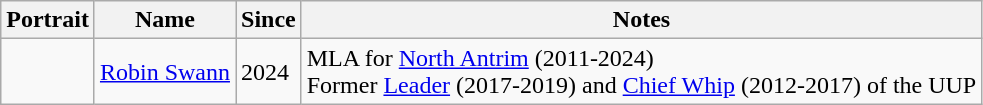<table class="wikitable" |align="center">
<tr>
<th>Portrait</th>
<th>Name</th>
<th>Since</th>
<th>Notes</th>
</tr>
<tr>
<td></td>
<td><a href='#'>Robin Swann</a></td>
<td>2024</td>
<td>MLA for <a href='#'>North Antrim</a> (2011-2024)<br>Former <a href='#'>Leader</a> (2017-2019) and <a href='#'>Chief Whip</a> (2012-2017) of the UUP</td>
</tr>
</table>
